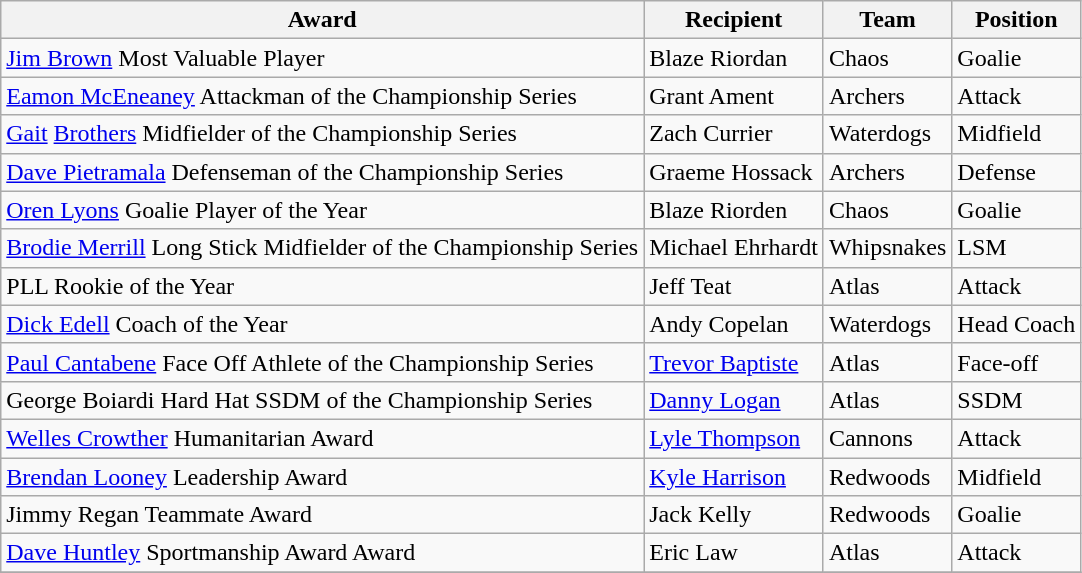<table class="wikitable">
<tr>
<th>Award</th>
<th>Recipient</th>
<th>Team</th>
<th>Position</th>
</tr>
<tr>
<td><a href='#'>Jim Brown</a> Most Valuable Player</td>
<td>Blaze Riordan</td>
<td>Chaos</td>
<td>Goalie</td>
</tr>
<tr>
<td><a href='#'>Eamon McEneaney</a> Attackman of the Championship Series</td>
<td>Grant Ament</td>
<td>Archers</td>
<td>Attack</td>
</tr>
<tr>
<td><a href='#'>Gait</a> <a href='#'>Brothers</a> Midfielder of the Championship Series</td>
<td>Zach Currier</td>
<td>Waterdogs</td>
<td>Midfield</td>
</tr>
<tr>
<td><a href='#'>Dave Pietramala</a> Defenseman of the Championship Series</td>
<td>Graeme Hossack</td>
<td>Archers</td>
<td>Defense</td>
</tr>
<tr>
<td><a href='#'>Oren Lyons</a> Goalie Player of the Year</td>
<td>Blaze Riorden</td>
<td>Chaos</td>
<td>Goalie</td>
</tr>
<tr>
<td><a href='#'>Brodie Merrill</a> Long Stick Midfielder of the Championship Series</td>
<td>Michael Ehrhardt</td>
<td>Whipsnakes</td>
<td>LSM</td>
</tr>
<tr>
<td>PLL Rookie of the Year</td>
<td>Jeff Teat</td>
<td>Atlas</td>
<td>Attack</td>
</tr>
<tr>
<td><a href='#'>Dick Edell</a> Coach of the Year</td>
<td>Andy Copelan</td>
<td>Waterdogs</td>
<td>Head Coach</td>
</tr>
<tr>
<td><a href='#'>Paul Cantabene</a> Face Off Athlete of the Championship Series</td>
<td><a href='#'>Trevor Baptiste</a></td>
<td>Atlas</td>
<td>Face-off</td>
</tr>
<tr>
<td>George Boiardi Hard Hat SSDM of the Championship Series</td>
<td><a href='#'>Danny Logan</a></td>
<td>Atlas</td>
<td>SSDM</td>
</tr>
<tr>
<td><a href='#'>Welles Crowther</a> Humanitarian Award</td>
<td><a href='#'>Lyle Thompson</a></td>
<td>Cannons</td>
<td>Attack</td>
</tr>
<tr>
<td><a href='#'>Brendan Looney</a> Leadership Award</td>
<td><a href='#'>Kyle Harrison</a></td>
<td>Redwoods</td>
<td>Midfield</td>
</tr>
<tr>
<td>Jimmy Regan Teammate Award</td>
<td>Jack Kelly</td>
<td>Redwoods</td>
<td>Goalie</td>
</tr>
<tr>
<td><a href='#'>Dave Huntley</a> Sportmanship Award Award</td>
<td>Eric Law</td>
<td>Atlas</td>
<td>Attack</td>
</tr>
<tr>
</tr>
</table>
